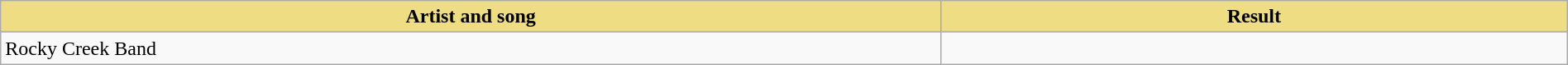<table class="wikitable" width=100%>
<tr>
<th style="width:15%;background:#EEDD82;">Artist and song</th>
<th style="width:10%;background:#EEDD82;">Result</th>
</tr>
<tr>
<td>Rocky Creek Band</td>
<td></td>
</tr>
</table>
